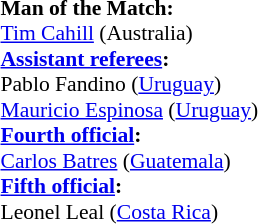<table style="width:50%;font-size:90%">
<tr>
<td><br><strong>Man of the Match:</strong>
<br><a href='#'>Tim Cahill</a> (Australia)<br><strong><a href='#'>Assistant referees</a>:</strong>
<br>Pablo Fandino (<a href='#'>Uruguay</a>)
<br><a href='#'>Mauricio Espinosa</a> (<a href='#'>Uruguay</a>)
<br><strong><a href='#'>Fourth official</a>:</strong>
<br><a href='#'>Carlos Batres</a> (<a href='#'>Guatemala</a>)
<br><strong><a href='#'>Fifth official</a>:</strong>
<br>Leonel Leal (<a href='#'>Costa Rica</a>)</td>
</tr>
</table>
